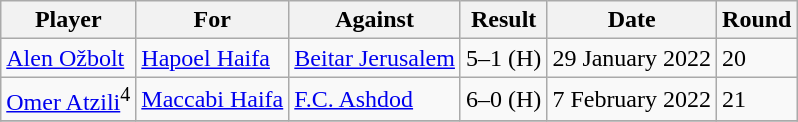<table class="wikitable sortable">
<tr>
<th>Player</th>
<th>For</th>
<th>Against</th>
<th>Result</th>
<th>Date</th>
<th>Round</th>
</tr>
<tr>
<td> <a href='#'>Alen Ožbolt</a></td>
<td><a href='#'>Hapoel Haifa</a></td>
<td><a href='#'>Beitar Jerusalem</a></td>
<td>5–1 (H)</td>
<td>29 January 2022</td>
<td>20</td>
</tr>
<tr>
<td> <a href='#'>Omer Atzili</a><sup>4</sup></td>
<td><a href='#'>Maccabi Haifa</a></td>
<td><a href='#'>F.C. Ashdod</a></td>
<td>6–0 (H)</td>
<td>7 February 2022</td>
<td>21</td>
</tr>
<tr>
</tr>
</table>
